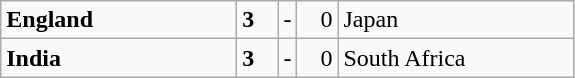<table class="wikitable">
<tr>
<td width=150> <strong>England</strong></td>
<td style="width:20px; text-align:left;"><strong>3</strong></td>
<td>-</td>
<td style="width:20px; text-align:right;">0</td>
<td width=150> Japan</td>
</tr>
<tr>
<td> <strong>India</strong></td>
<td style="text-align:left;"><strong>3</strong></td>
<td>-</td>
<td style="text-align:right;">0</td>
<td> South Africa</td>
</tr>
</table>
